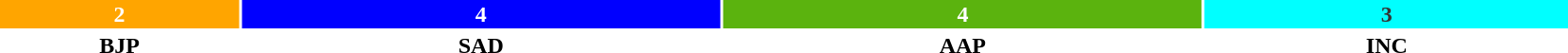<table style="width:88%; text-align:center;">
<tr style="color:white;">
<td style="background:orange; width:15.3%;"><strong>2</strong></td>
<td style="background:blue; width:30.7%;"><strong>4</strong></td>
<td style="background:#5bb30e; width:30.7%;"><strong>4</strong></td>
<td style="background:aqua; color:#333; width:23.3%;"><strong>3</strong></td>
</tr>
<tr>
<td><span><strong>BJP</strong></span></td>
<td><span><strong>SAD</strong></span></td>
<td><span><strong>AAP</strong></span></td>
<td><span><strong>INC</strong></span></td>
</tr>
</table>
